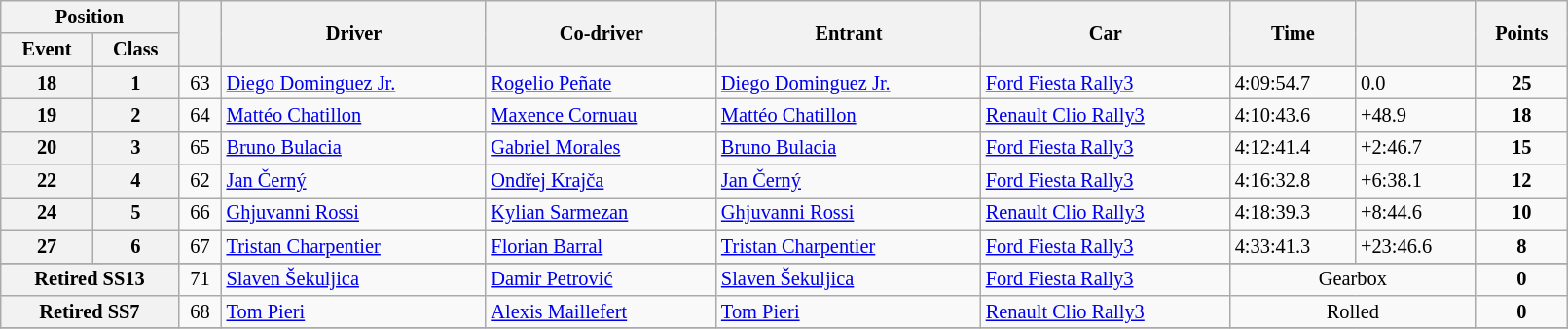<table class="wikitable" width=85% style="font-size: 85%;">
<tr>
<th colspan="2">Position</th>
<th rowspan="2"></th>
<th rowspan="2">Driver</th>
<th rowspan="2">Co-driver</th>
<th rowspan="2">Entrant</th>
<th rowspan="2">Car</th>
<th rowspan="2">Time</th>
<th rowspan="2"></th>
<th rowspan="2">Points</th>
</tr>
<tr>
<th>Event</th>
<th>Class</th>
</tr>
<tr>
<th>18</th>
<th>1</th>
<td align="center">63</td>
<td><a href='#'>Diego Dominguez Jr.</a></td>
<td><a href='#'>Rogelio Peñate</a></td>
<td><a href='#'>Diego Dominguez Jr.</a></td>
<td><a href='#'>Ford Fiesta Rally3</a></td>
<td>4:09:54.7</td>
<td>0.0</td>
<td align="center"><strong>25</strong></td>
</tr>
<tr>
<th>19</th>
<th>2</th>
<td align="center">64</td>
<td><a href='#'>Mattéo Chatillon</a></td>
<td><a href='#'>Maxence Cornuau</a></td>
<td><a href='#'>Mattéo Chatillon</a></td>
<td><a href='#'>Renault Clio Rally3</a></td>
<td>4:10:43.6</td>
<td>+48.9</td>
<td align="center"><strong>18</strong></td>
</tr>
<tr>
<th>20</th>
<th>3</th>
<td align="center">65</td>
<td><a href='#'>Bruno Bulacia</a></td>
<td><a href='#'>Gabriel Morales</a></td>
<td><a href='#'>Bruno Bulacia</a></td>
<td><a href='#'>Ford Fiesta Rally3</a></td>
<td>4:12:41.4</td>
<td>+2:46.7</td>
<td align="center"><strong>15</strong></td>
</tr>
<tr>
<th>22</th>
<th>4</th>
<td align="center">62</td>
<td><a href='#'>Jan Černý</a></td>
<td><a href='#'>Ondřej Krajča</a></td>
<td><a href='#'>Jan Černý</a></td>
<td><a href='#'>Ford Fiesta Rally3</a></td>
<td>4:16:32.8</td>
<td>+6:38.1</td>
<td align="center"><strong>12</strong></td>
</tr>
<tr>
<th>24</th>
<th>5</th>
<td align="center">66</td>
<td><a href='#'>Ghjuvanni Rossi</a></td>
<td><a href='#'>Kylian Sarmezan</a></td>
<td><a href='#'>Ghjuvanni Rossi</a></td>
<td><a href='#'>Renault Clio Rally3</a></td>
<td>4:18:39.3</td>
<td>+8:44.6</td>
<td align="center"><strong>10</strong></td>
</tr>
<tr>
<th>27</th>
<th>6</th>
<td align="center">67</td>
<td><a href='#'>Tristan Charpentier</a></td>
<td><a href='#'>Florian Barral</a></td>
<td><a href='#'>Tristan Charpentier</a></td>
<td><a href='#'>Ford Fiesta Rally3</a></td>
<td>4:33:41.3</td>
<td>+23:46.6</td>
<td align="center"><strong>8</strong></td>
</tr>
<tr>
</tr>
<tr>
<th colspan="2">Retired SS13</th>
<td align="center">71</td>
<td><a href='#'>Slaven Šekuljica</a></td>
<td><a href='#'>Damir Petrović</a></td>
<td><a href='#'>Slaven Šekuljica</a></td>
<td><a href='#'>Ford Fiesta Rally3</a></td>
<td align="center" colspan="2">Gearbox</td>
<td align="center"><strong>0</strong></td>
</tr>
<tr>
<th colspan="2">Retired SS7</th>
<td align="center">68</td>
<td><a href='#'>Tom Pieri</a></td>
<td><a href='#'>Alexis Maillefert</a></td>
<td><a href='#'>Tom Pieri</a></td>
<td><a href='#'>Renault Clio Rally3</a></td>
<td align="center" colspan="2">Rolled</td>
<td align="center"><strong>0</strong></td>
</tr>
<tr>
</tr>
</table>
